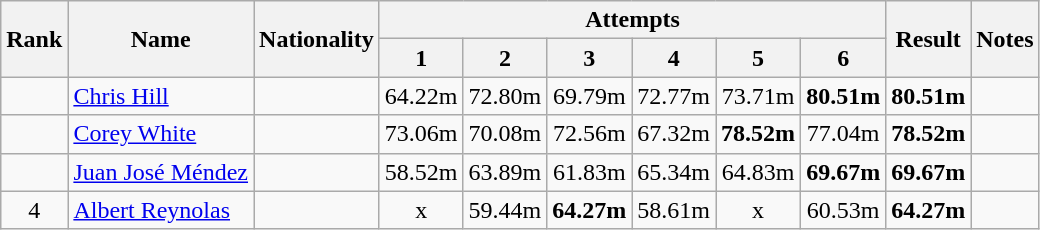<table class="wikitable sortable" style="text-align:center">
<tr>
<th rowspan=2>Rank</th>
<th rowspan=2>Name</th>
<th rowspan=2>Nationality</th>
<th colspan=6>Attempts</th>
<th rowspan=2>Result</th>
<th rowspan=2>Notes</th>
</tr>
<tr>
<th>1</th>
<th>2</th>
<th>3</th>
<th>4</th>
<th>5</th>
<th>6</th>
</tr>
<tr>
<td align=center></td>
<td align=left><a href='#'>Chris Hill</a></td>
<td align=left></td>
<td>64.22m</td>
<td>72.80m</td>
<td>69.79m</td>
<td>72.77m</td>
<td>73.71m</td>
<td><strong>80.51m</strong></td>
<td><strong>80.51m</strong></td>
<td></td>
</tr>
<tr>
<td align=center></td>
<td align=left><a href='#'>Corey White</a></td>
<td align=left></td>
<td>73.06m</td>
<td>70.08m</td>
<td>72.56m</td>
<td>67.32m</td>
<td><strong>78.52m</strong></td>
<td>77.04m</td>
<td><strong>78.52m</strong></td>
<td></td>
</tr>
<tr>
<td align=center></td>
<td align=left><a href='#'>Juan José Méndez</a></td>
<td align=left></td>
<td>58.52m</td>
<td>63.89m</td>
<td>61.83m</td>
<td>65.34m</td>
<td>64.83m</td>
<td><strong>69.67m</strong></td>
<td><strong>69.67m</strong></td>
<td></td>
</tr>
<tr>
<td align=center>4</td>
<td align=left><a href='#'>Albert Reynolas</a></td>
<td align=left></td>
<td>x</td>
<td>59.44m</td>
<td><strong>64.27m</strong></td>
<td>58.61m</td>
<td>x</td>
<td>60.53m</td>
<td><strong>64.27m</strong></td>
<td></td>
</tr>
</table>
